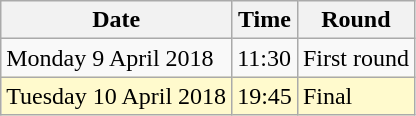<table class="wikitable">
<tr>
<th>Date</th>
<th>Time</th>
<th>Round</th>
</tr>
<tr>
<td>Monday 9 April 2018</td>
<td>11:30</td>
<td>First round</td>
</tr>
<tr>
<td style=background:lemonchiffon>Tuesday 10 April 2018</td>
<td style=background:lemonchiffon>19:45</td>
<td style=background:lemonchiffon>Final</td>
</tr>
</table>
